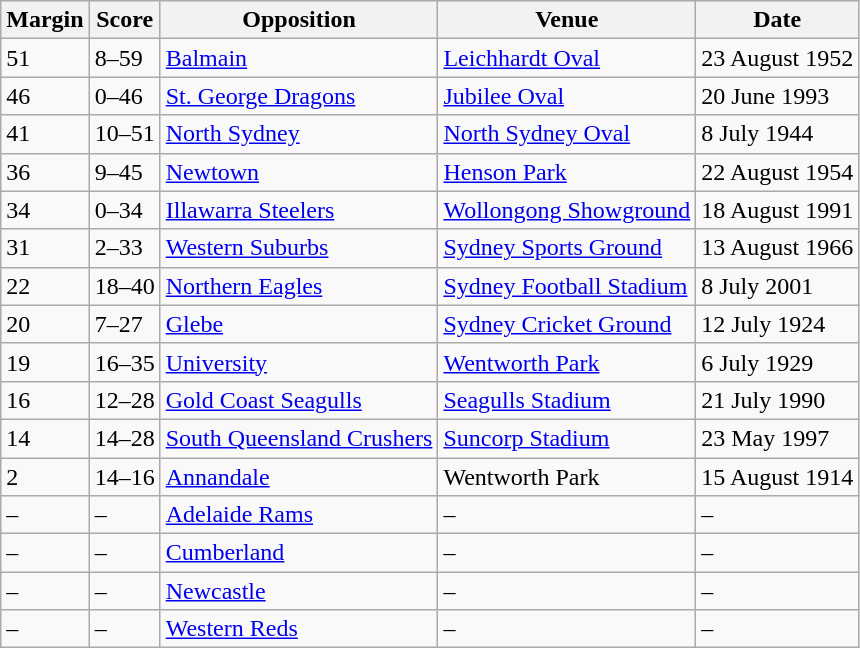<table class="wikitable" style="text-align:left;">
<tr>
<th>Margin</th>
<th>Score</th>
<th>Opposition</th>
<th>Venue</th>
<th>Date</th>
</tr>
<tr>
<td>51</td>
<td>8–59</td>
<td> <a href='#'>Balmain</a></td>
<td><a href='#'>Leichhardt Oval</a></td>
<td>23 August 1952</td>
</tr>
<tr>
<td>46</td>
<td>0–46</td>
<td> <a href='#'>St. George Dragons</a></td>
<td><a href='#'>Jubilee Oval</a></td>
<td>20 June 1993</td>
</tr>
<tr>
<td>41</td>
<td>10–51</td>
<td> <a href='#'>North Sydney</a></td>
<td><a href='#'>North Sydney Oval</a></td>
<td>8 July 1944</td>
</tr>
<tr>
<td>36</td>
<td>9–45</td>
<td> <a href='#'>Newtown</a></td>
<td><a href='#'>Henson Park</a></td>
<td>22 August 1954</td>
</tr>
<tr>
<td>34</td>
<td>0–34</td>
<td> <a href='#'>Illawarra Steelers</a></td>
<td><a href='#'>Wollongong Showground</a></td>
<td>18 August 1991</td>
</tr>
<tr>
<td>31</td>
<td>2–33</td>
<td> <a href='#'>Western Suburbs</a></td>
<td><a href='#'>Sydney Sports Ground</a></td>
<td>13 August 1966</td>
</tr>
<tr>
<td>22</td>
<td>18–40</td>
<td> <a href='#'>Northern Eagles</a></td>
<td><a href='#'>Sydney Football Stadium</a></td>
<td>8 July 2001</td>
</tr>
<tr>
<td>20</td>
<td>7–27</td>
<td> <a href='#'>Glebe</a></td>
<td><a href='#'>Sydney Cricket Ground</a></td>
<td>12 July 1924</td>
</tr>
<tr>
<td>19</td>
<td>16–35</td>
<td> <a href='#'>University</a></td>
<td><a href='#'>Wentworth Park</a></td>
<td>6 July 1929</td>
</tr>
<tr>
<td>16</td>
<td>12–28</td>
<td> <a href='#'>Gold Coast Seagulls</a></td>
<td><a href='#'>Seagulls Stadium</a></td>
<td>21 July 1990</td>
</tr>
<tr>
<td>14</td>
<td>14–28</td>
<td> <a href='#'>South Queensland Crushers</a></td>
<td><a href='#'>Suncorp Stadium</a></td>
<td>23 May 1997</td>
</tr>
<tr>
<td>2</td>
<td>14–16</td>
<td> <a href='#'>Annandale</a></td>
<td>Wentworth Park</td>
<td>15 August 1914</td>
</tr>
<tr>
<td>–</td>
<td>–</td>
<td> <a href='#'>Adelaide Rams</a></td>
<td>–</td>
<td>–</td>
</tr>
<tr>
<td>–</td>
<td>–</td>
<td> <a href='#'>Cumberland</a></td>
<td>–</td>
<td>–</td>
</tr>
<tr>
<td>–</td>
<td>–</td>
<td> <a href='#'>Newcastle</a></td>
<td>–</td>
<td>–</td>
</tr>
<tr>
<td>–</td>
<td>–</td>
<td> <a href='#'>Western Reds</a></td>
<td>–</td>
<td>–</td>
</tr>
</table>
